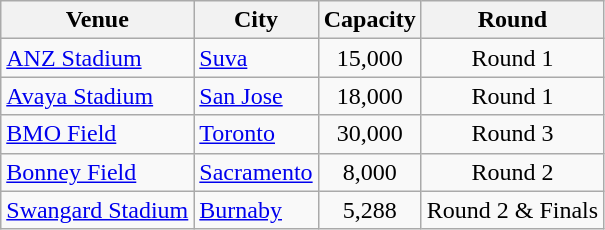<table class="wikitable sortable" style="text-align: center;">
<tr>
<th>Venue</th>
<th>City</th>
<th>Capacity</th>
<th>Round</th>
</tr>
<tr>
<td align=left><a href='#'>ANZ Stadium</a></td>
<td align=left> <a href='#'>Suva</a></td>
<td>15,000</td>
<td>Round 1</td>
</tr>
<tr>
<td align=left><a href='#'>Avaya Stadium</a></td>
<td align=left> <a href='#'>San Jose</a></td>
<td>18,000</td>
<td>Round 1</td>
</tr>
<tr>
<td align=left><a href='#'>BMO Field</a></td>
<td align=left> <a href='#'>Toronto</a></td>
<td>30,000</td>
<td>Round 3</td>
</tr>
<tr>
<td align=left><a href='#'>Bonney Field</a></td>
<td align=left> <a href='#'>Sacramento</a></td>
<td>8,000</td>
<td>Round 2</td>
</tr>
<tr>
<td align=left><a href='#'>Swangard Stadium</a></td>
<td align=left> <a href='#'>Burnaby</a></td>
<td>5,288</td>
<td>Round 2 & Finals</td>
</tr>
</table>
